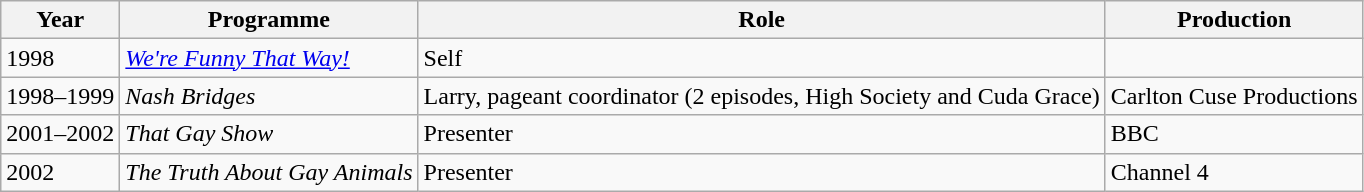<table class="wikitable">
<tr>
<th>Year</th>
<th>Programme</th>
<th>Role</th>
<th>Production</th>
</tr>
<tr>
<td>1998</td>
<td><em><a href='#'>We're Funny That Way!</a></em></td>
<td>Self</td>
<td></td>
</tr>
<tr>
<td>1998–1999</td>
<td><em>Nash Bridges</em></td>
<td>Larry, pageant coordinator (2 episodes, High Society and Cuda Grace)</td>
<td>Carlton Cuse Productions</td>
</tr>
<tr>
<td>2001–2002</td>
<td><em>That Gay Show</em></td>
<td>Presenter</td>
<td>BBC</td>
</tr>
<tr>
<td>2002</td>
<td><em>The Truth About Gay Animals</em></td>
<td>Presenter</td>
<td>Channel 4</td>
</tr>
</table>
